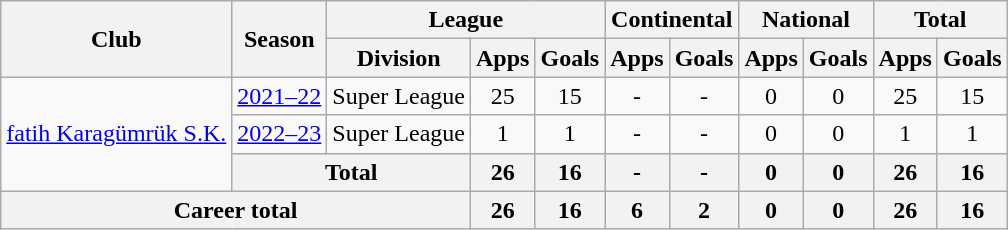<table class="wikitable" style="text-align: center;">
<tr>
<th rowspan=2>Club</th>
<th rowspan=2>Season</th>
<th colspan=3>League</th>
<th colspan=2>Continental</th>
<th colspan=2>National</th>
<th colspan=2>Total</th>
</tr>
<tr>
<th>Division</th>
<th>Apps</th>
<th>Goals</th>
<th>Apps</th>
<th>Goals</th>
<th>Apps</th>
<th>Goals</th>
<th>Apps</th>
<th>Goals</th>
</tr>
<tr>
<td rowspan=3><a href='#'>fatih Karagümrük S.K.</a></td>
<td><a href='#'>2021–22</a></td>
<td>Super League</td>
<td>25</td>
<td>15</td>
<td>-</td>
<td>-</td>
<td>0</td>
<td>0</td>
<td>25</td>
<td>15</td>
</tr>
<tr>
<td><a href='#'>2022–23</a></td>
<td>Super League</td>
<td>1</td>
<td>1</td>
<td>-</td>
<td>-</td>
<td>0</td>
<td>0</td>
<td>1</td>
<td>1</td>
</tr>
<tr>
<th colspan=2>Total</th>
<th>26</th>
<th>16</th>
<th>-</th>
<th>-</th>
<th>0</th>
<th>0</th>
<th>26</th>
<th>16</th>
</tr>
<tr>
<th colspan=3>Career total</th>
<th>26</th>
<th>16</th>
<th>6</th>
<th>2</th>
<th>0</th>
<th>0</th>
<th>26</th>
<th>16</th>
</tr>
</table>
